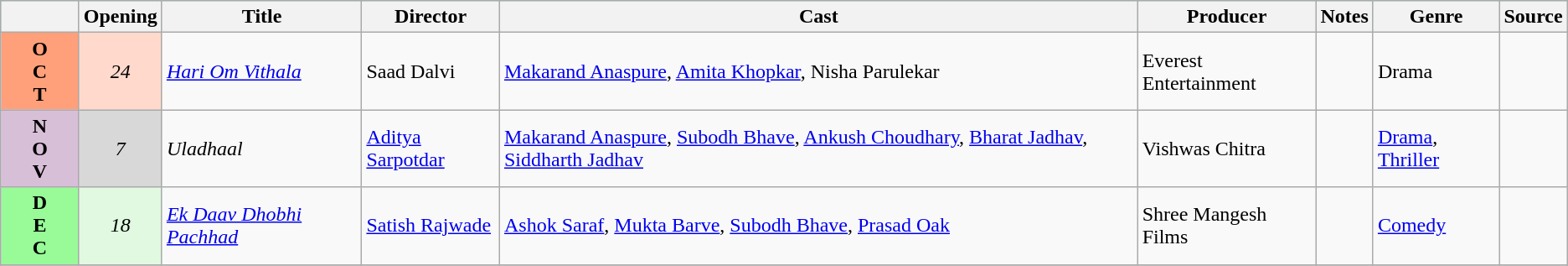<table class="wikitable">
<tr style="background:#b0e0e6; text-align:center;">
<th style="width:5%; colspan="2"></th>
<th><strong>Opening</strong></th>
<th><strong>Title</strong></th>
<th><strong>Director</strong></th>
<th><strong>Cast</strong></th>
<th><strong>Producer</strong></th>
<th><strong>Notes</strong></th>
<th><strong>Genre</strong></th>
<th><strong>Source</strong></th>
</tr>
<tr>
<td rowspan="1" style="text-align:center; background:#ffa07a;"><strong>O<br>C<br>T</strong></td>
<td rowspan="1" style="text-align:center; background:#ffdacc;"><em>24</em></td>
<td><em><a href='#'>Hari Om Vithala</a></em></td>
<td>Saad Dalvi</td>
<td><a href='#'>Makarand Anaspure</a>, <a href='#'>Amita Khopkar</a>, Nisha Parulekar</td>
<td>Everest Entertainment</td>
<td></td>
<td>Drama</td>
<td></td>
</tr>
<tr>
<td rowspan="1" style="text-align:center; background:thistle;"><strong>N<br>O<br>V</strong></td>
<td rowspan="1" style="text-align:center; background:#d8d8d8;"><em>7</em></td>
<td><em>Uladhaal</em></td>
<td><a href='#'>Aditya Sarpotdar</a></td>
<td><a href='#'>Makarand Anaspure</a>, <a href='#'>Subodh Bhave</a>, <a href='#'>Ankush Choudhary</a>, <a href='#'>Bharat Jadhav</a>, <a href='#'>Siddharth Jadhav</a></td>
<td>Vishwas Chitra</td>
<td></td>
<td><a href='#'>Drama</a>, <a href='#'>Thriller</a></td>
<td></td>
</tr>
<tr>
<td rowspan="1" style="text-align:center; background:#98fb98;"><strong>D<br>E<br>C</strong></td>
<td rowspan="1" style="text-align:center; background:#e0f9e0;"><em>18</em></td>
<td><em><a href='#'>Ek Daav Dhobhi Pachhad</a></em></td>
<td><a href='#'>Satish Rajwade</a></td>
<td><a href='#'>Ashok Saraf</a>, <a href='#'>Mukta Barve</a>, <a href='#'>Subodh Bhave</a>, <a href='#'>Prasad Oak</a></td>
<td>Shree Mangesh Films</td>
<td></td>
<td><a href='#'>Comedy</a></td>
<td></td>
</tr>
<tr>
</tr>
</table>
